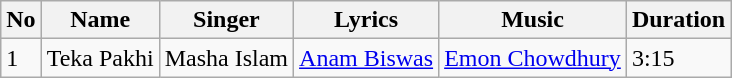<table class="wikitable">
<tr>
<th>No</th>
<th>Name</th>
<th>Singer</th>
<th>Lyrics</th>
<th>Music</th>
<th>Duration</th>
</tr>
<tr>
<td>1</td>
<td>Teka Pakhi</td>
<td>Masha Islam</td>
<td><a href='#'>Anam Biswas</a></td>
<td><a href='#'>Emon Chowdhury</a></td>
<td>3:15</td>
</tr>
</table>
